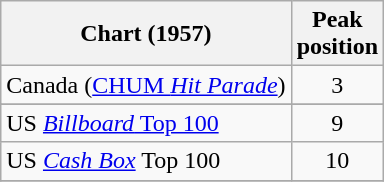<table class="wikitable sortable plainrowheaders">
<tr>
<th scope=col>Chart (1957)</th>
<th scope=col>Peak<br>position</th>
</tr>
<tr>
<td>Canada (<a href='#'>CHUM <em>Hit Parade</em></a>)</td>
<td style="text-align:center;">3</td>
</tr>
<tr>
</tr>
<tr>
<td>US <a href='#'><em>Billboard</em> Top 100</a></td>
<td style="text-align:center;">9</td>
</tr>
<tr>
<td>US <a href='#'><em>Cash Box</em></a> Top 100</td>
<td style="text-align:center;">10</td>
</tr>
<tr>
</tr>
</table>
